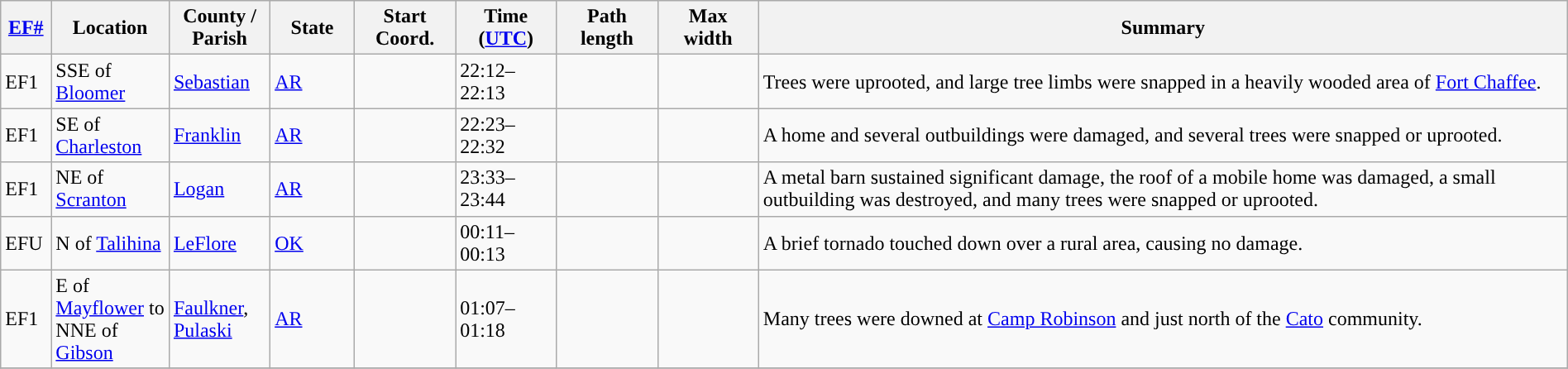<table class="wikitable sortable" style="width:100%;">
<tr>
<th scope="col"  style="width:3%; text-align:center;"><a href='#'>EF#</a></th>
<th scope="col"  style="width:7%; text-align:center;" class="unsortable">Location</th>
<th scope="col"  style="width:6%; text-align:center;" class="unsortable">County / Parish</th>
<th scope="col"  style="width:5%; text-align:center;">State</th>
<th scope="col"  style="width:6%; text-align:center;">Start Coord.</th>
<th scope="col"  style="width:6%; text-align:center;">Time (<a href='#'>UTC</a>)</th>
<th scope="col"  style="width:6%; text-align:center;">Path length</th>
<th scope="col"  style="width:6%; text-align:center;">Max width</th>
<th scope="col" class="unsortable" style="width:48%; text-align:center;">Summary</th>
</tr>
<tr>
<td>EF1</td>
<td>SSE of <a href='#'>Bloomer</a></td>
<td><a href='#'>Sebastian</a></td>
<td><a href='#'>AR</a></td>
<td></td>
<td>22:12–22:13</td>
<td></td>
<td></td>
<td>Trees were uprooted, and large tree limbs were snapped in a heavily wooded area of <a href='#'>Fort Chaffee</a>.</td>
</tr>
<tr>
<td>EF1</td>
<td>SE of <a href='#'>Charleston</a></td>
<td><a href='#'>Franklin</a></td>
<td><a href='#'>AR</a></td>
<td></td>
<td>22:23–22:32</td>
<td></td>
<td></td>
<td>A home and several outbuildings were damaged, and several trees were snapped or uprooted.</td>
</tr>
<tr>
<td>EF1</td>
<td>NE of <a href='#'>Scranton</a></td>
<td><a href='#'>Logan</a></td>
<td><a href='#'>AR</a></td>
<td></td>
<td>23:33–23:44</td>
<td></td>
<td></td>
<td>A metal barn sustained significant damage, the roof of a mobile home was damaged, a small outbuilding was destroyed, and many trees were snapped or uprooted.</td>
</tr>
<tr>
<td>EFU</td>
<td>N of <a href='#'>Talihina</a></td>
<td><a href='#'>LeFlore</a></td>
<td><a href='#'>OK</a></td>
<td></td>
<td>00:11–00:13</td>
<td></td>
<td></td>
<td>A brief tornado touched down over a rural area, causing no damage.</td>
</tr>
<tr>
<td>EF1</td>
<td>E of <a href='#'>Mayflower</a> to NNE of <a href='#'>Gibson</a></td>
<td><a href='#'>Faulkner</a>, <a href='#'>Pulaski</a></td>
<td><a href='#'>AR</a></td>
<td></td>
<td>01:07–01:18</td>
<td></td>
<td></td>
<td>Many trees were downed at <a href='#'>Camp Robinson</a> and just north of the <a href='#'>Cato</a> community.</td>
</tr>
<tr>
</tr>
</table>
